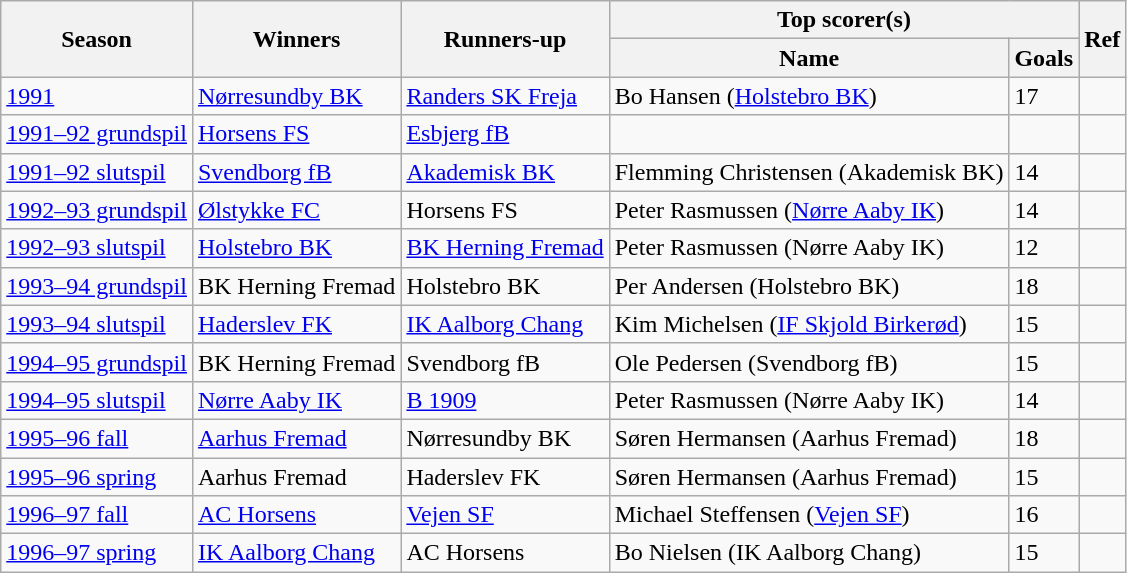<table class="wikitable plainrowheaders">
<tr>
<th rowspan=2>Season</th>
<th rowspan=2>Winners</th>
<th rowspan=2>Runners-up</th>
<th colspan=2>Top scorer(s)</th>
<th rowspan=2>Ref</th>
</tr>
<tr>
<th>Name</th>
<th>Goals</th>
</tr>
<tr>
<td><a href='#'>1991</a></td>
<td><a href='#'>Nørresundby BK</a></td>
<td><a href='#'>Randers SK Freja</a></td>
<td>Bo Hansen (<a href='#'>Holstebro BK</a>)</td>
<td>17</td>
<td></td>
</tr>
<tr>
<td><a href='#'>1991–92 grundspil</a></td>
<td><a href='#'>Horsens FS</a></td>
<td><a href='#'>Esbjerg fB</a></td>
<td></td>
<td></td>
<td></td>
</tr>
<tr>
<td><a href='#'>1991–92 slutspil</a></td>
<td><a href='#'>Svendborg fB</a></td>
<td><a href='#'>Akademisk BK</a></td>
<td>Flemming Christensen (Akademisk BK)</td>
<td>14</td>
<td></td>
</tr>
<tr>
<td><a href='#'>1992–93 grundspil</a></td>
<td><a href='#'>Ølstykke FC</a></td>
<td>Horsens FS</td>
<td>Peter Rasmussen (<a href='#'>Nørre Aaby IK</a>)</td>
<td>14</td>
<td></td>
</tr>
<tr>
<td><a href='#'>1992–93 slutspil</a></td>
<td><a href='#'>Holstebro BK</a></td>
<td><a href='#'>BK Herning Fremad</a></td>
<td>Peter Rasmussen (Nørre Aaby IK)</td>
<td>12</td>
<td></td>
</tr>
<tr>
<td><a href='#'>1993–94 grundspil</a></td>
<td>BK Herning Fremad</td>
<td>Holstebro BK</td>
<td>Per Andersen (Holstebro BK)</td>
<td>18</td>
<td></td>
</tr>
<tr>
<td><a href='#'>1993–94 slutspil</a></td>
<td><a href='#'>Haderslev FK</a></td>
<td><a href='#'>IK Aalborg Chang</a></td>
<td>Kim Michelsen (<a href='#'>IF Skjold Birkerød</a>)</td>
<td>15</td>
<td></td>
</tr>
<tr>
<td><a href='#'>1994–95 grundspil</a></td>
<td>BK Herning Fremad</td>
<td>Svendborg fB</td>
<td>Ole Pedersen (Svendborg fB)</td>
<td>15</td>
<td></td>
</tr>
<tr>
<td><a href='#'>1994–95 slutspil</a></td>
<td><a href='#'>Nørre Aaby IK</a></td>
<td><a href='#'>B 1909</a></td>
<td>Peter Rasmussen (Nørre Aaby IK)</td>
<td>14</td>
<td></td>
</tr>
<tr>
<td><a href='#'>1995–96 fall</a></td>
<td><a href='#'>Aarhus Fremad</a></td>
<td>Nørresundby BK</td>
<td>Søren Hermansen (Aarhus Fremad)</td>
<td>18</td>
<td></td>
</tr>
<tr>
<td><a href='#'>1995–96 spring</a></td>
<td>Aarhus Fremad</td>
<td>Haderslev FK</td>
<td>Søren Hermansen (Aarhus Fremad)</td>
<td>15</td>
<td></td>
</tr>
<tr>
<td><a href='#'>1996–97 fall</a></td>
<td><a href='#'>AC Horsens</a></td>
<td><a href='#'>Vejen SF</a></td>
<td>Michael Steffensen (<a href='#'>Vejen SF</a>)</td>
<td>16</td>
<td></td>
</tr>
<tr>
<td><a href='#'>1996–97 spring</a></td>
<td><a href='#'>IK Aalborg Chang</a></td>
<td>AC Horsens</td>
<td>Bo Nielsen (IK Aalborg Chang)</td>
<td>15</td>
<td></td>
</tr>
</table>
